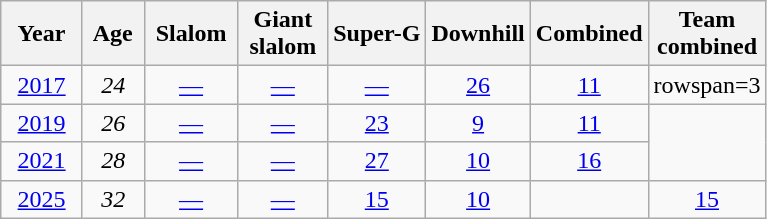<table class=wikitable style="text-align:center">
<tr>
<th>  Year  </th>
<th> Age </th>
<th> Slalom </th>
<th> Giant <br> slalom </th>
<th>Super-G</th>
<th>Downhill</th>
<th>Combined</th>
<th>Team<br>combined</th>
</tr>
<tr>
<td><a href='#'>2017</a></td>
<td><em>24</em></td>
<td><a href='#'>—</a></td>
<td><a href='#'>—</a></td>
<td><a href='#'>—</a></td>
<td><a href='#'>26</a></td>
<td><a href='#'>11</a></td>
<td>rowspan=3 </td>
</tr>
<tr>
<td><a href='#'>2019</a></td>
<td><em>26</em></td>
<td><a href='#'>—</a></td>
<td><a href='#'>—</a></td>
<td><a href='#'>23</a></td>
<td><a href='#'>9</a></td>
<td><a href='#'>11</a></td>
</tr>
<tr>
<td><a href='#'>2021</a></td>
<td><em>28</em></td>
<td><a href='#'>—</a></td>
<td><a href='#'>—</a></td>
<td><a href='#'>27</a></td>
<td><a href='#'>10</a></td>
<td><a href='#'>16</a></td>
</tr>
<tr>
<td><a href='#'>2025</a></td>
<td><em>32</em></td>
<td><a href='#'>—</a></td>
<td><a href='#'>—</a></td>
<td><a href='#'>15</a></td>
<td><a href='#'>10</a></td>
<td></td>
<td><a href='#'>15</a></td>
</tr>
</table>
